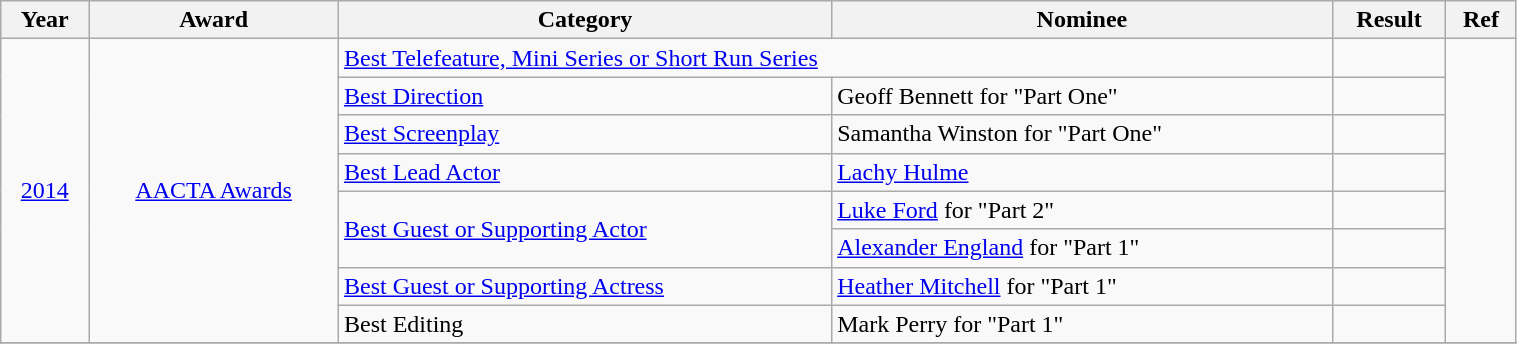<table class="wikitable" width=80%>
<tr>
<th>Year</th>
<th>Award</th>
<th>Category</th>
<th>Nominee</th>
<th>Result</th>
<th>Ref</th>
</tr>
<tr>
<td rowspan="8" align="center"><a href='#'>2014</a></td>
<td rowspan="8" align="center"><a href='#'>AACTA Awards</a></td>
<td colspan="2"><a href='#'>Best Telefeature, Mini Series or Short Run Series</a></td>
<td></td>
<td rowspan="8" align="center"></td>
</tr>
<tr>
<td><a href='#'>Best Direction</a></td>
<td>Geoff Bennett for "Part One"</td>
<td></td>
</tr>
<tr>
<td><a href='#'>Best Screenplay</a></td>
<td>Samantha Winston for "Part One"</td>
<td></td>
</tr>
<tr>
<td><a href='#'>Best Lead Actor</a></td>
<td><a href='#'>Lachy Hulme</a></td>
<td></td>
</tr>
<tr>
<td rowspan="2"><a href='#'>Best Guest or Supporting Actor</a></td>
<td><a href='#'>Luke Ford</a> for "Part 2"</td>
<td></td>
</tr>
<tr>
<td><a href='#'>Alexander England</a> for "Part 1"</td>
<td></td>
</tr>
<tr>
<td><a href='#'>Best Guest or Supporting Actress</a></td>
<td><a href='#'>Heather Mitchell</a> for "Part 1"</td>
<td></td>
</tr>
<tr>
<td>Best Editing</td>
<td>Mark Perry for "Part 1"</td>
<td></td>
</tr>
<tr>
</tr>
</table>
